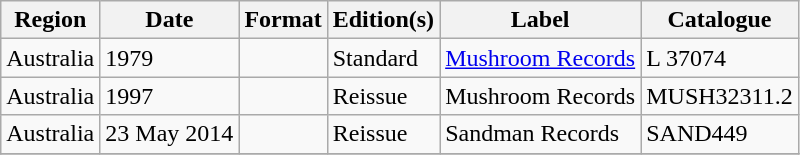<table class="wikitable plainrowheaders">
<tr>
<th scope="col">Region</th>
<th scope="col">Date</th>
<th scope="col">Format</th>
<th scope="col">Edition(s)</th>
<th scope="col">Label</th>
<th scope="col">Catalogue</th>
</tr>
<tr>
<td>Australia</td>
<td>1979</td>
<td></td>
<td>Standard</td>
<td><a href='#'>Mushroom Records</a></td>
<td>L 37074</td>
</tr>
<tr>
<td>Australia</td>
<td>1997</td>
<td></td>
<td>Reissue</td>
<td>Mushroom Records</td>
<td>MUSH32311.2</td>
</tr>
<tr>
<td>Australia</td>
<td>23 May 2014</td>
<td></td>
<td>Reissue</td>
<td>Sandman Records</td>
<td>SAND449</td>
</tr>
<tr>
</tr>
</table>
